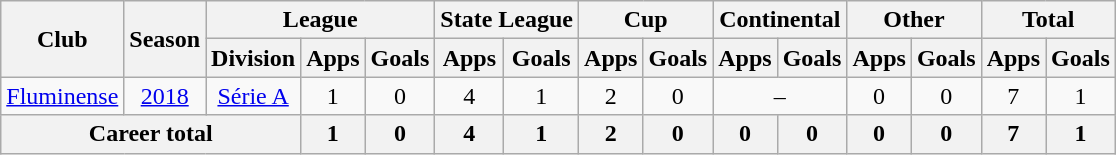<table class="wikitable" style="text-align: center">
<tr>
<th rowspan="2">Club</th>
<th rowspan="2">Season</th>
<th colspan="3">League</th>
<th colspan="2">State League</th>
<th colspan="2">Cup</th>
<th colspan="2">Continental</th>
<th colspan="2">Other</th>
<th colspan="2">Total</th>
</tr>
<tr>
<th>Division</th>
<th>Apps</th>
<th>Goals</th>
<th>Apps</th>
<th>Goals</th>
<th>Apps</th>
<th>Goals</th>
<th>Apps</th>
<th>Goals</th>
<th>Apps</th>
<th>Goals</th>
<th>Apps</th>
<th>Goals</th>
</tr>
<tr>
<td><a href='#'>Fluminense</a></td>
<td><a href='#'>2018</a></td>
<td><a href='#'>Série A</a></td>
<td>1</td>
<td>0</td>
<td>4</td>
<td>1</td>
<td>2</td>
<td>0</td>
<td colspan="2">–</td>
<td>0</td>
<td>0</td>
<td>7</td>
<td>1</td>
</tr>
<tr>
<th colspan="3"><strong>Career total</strong></th>
<th>1</th>
<th>0</th>
<th>4</th>
<th>1</th>
<th>2</th>
<th>0</th>
<th>0</th>
<th>0</th>
<th>0</th>
<th>0</th>
<th>7</th>
<th>1</th>
</tr>
</table>
